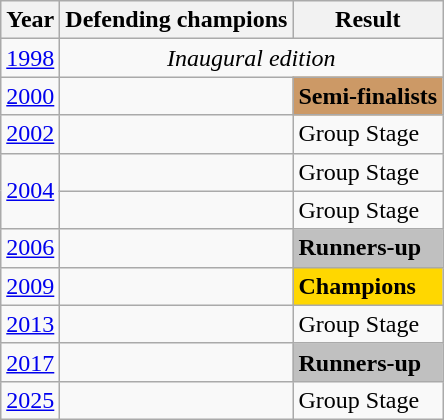<table class="wikitable">
<tr>
<th>Year</th>
<th>Defending champions</th>
<th>Result</th>
</tr>
<tr>
<td><a href='#'>1998</a></td>
<td align="center" colspan="2"><em>Inaugural edition</em></td>
</tr>
<tr>
<td><a href='#'>2000</a></td>
<td></td>
<td bgcolor=#CC9966><strong>Semi-finalists</strong></td>
</tr>
<tr>
<td><a href='#'>2002</a></td>
<td></td>
<td>Group Stage</td>
</tr>
<tr>
<td rowspan=2><a href='#'>2004</a></td>
<td></td>
<td>Group Stage</td>
</tr>
<tr>
<td></td>
<td>Group Stage</td>
</tr>
<tr>
<td><a href='#'>2006</a></td>
<td></td>
<td bgcolor=Silver><strong>Runners-up</strong></td>
</tr>
<tr>
<td><a href='#'>2009</a></td>
<td></td>
<td bgcolor=Gold><strong>Champions</strong></td>
</tr>
<tr>
<td><a href='#'>2013</a></td>
<td></td>
<td>Group Stage</td>
</tr>
<tr>
<td><a href='#'>2017</a></td>
<td></td>
<td bgcolor=Silver><strong>Runners-up</strong></td>
</tr>
<tr>
<td><a href='#'>2025</a></td>
<td></td>
<td>Group Stage</td>
</tr>
</table>
